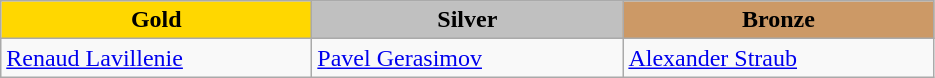<table class="wikitable" style="text-align:left">
<tr align="center">
<td width=200 bgcolor=gold><strong>Gold</strong></td>
<td width=200 bgcolor=silver><strong>Silver</strong></td>
<td width=200 bgcolor=CC9966><strong>Bronze</strong></td>
</tr>
<tr>
<td><a href='#'>Renaud Lavillenie</a><br><em></em></td>
<td><a href='#'>Pavel Gerasimov</a><br><em></em></td>
<td><a href='#'>Alexander Straub</a><br><em></em></td>
</tr>
</table>
